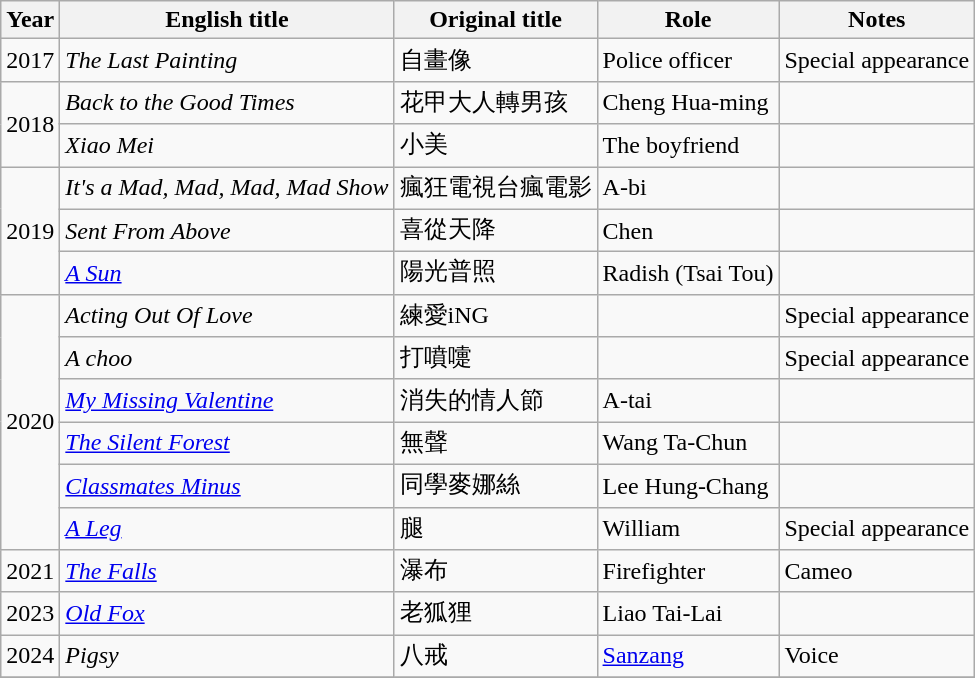<table class="wikitable sortable">
<tr>
<th>Year</th>
<th>English title</th>
<th>Original title</th>
<th>Role</th>
<th class="unsortable">Notes</th>
</tr>
<tr>
<td>2017</td>
<td><em>The Last Painting</em></td>
<td>自畫像</td>
<td>Police officer</td>
<td>Special appearance</td>
</tr>
<tr>
<td rowspan=2>2018</td>
<td><em>Back to the Good Times</em></td>
<td>花甲大人轉男孩</td>
<td>Cheng Hua-ming</td>
<td></td>
</tr>
<tr>
<td><em>Xiao Mei</em></td>
<td>小美</td>
<td>The boyfriend</td>
<td></td>
</tr>
<tr>
<td rowspan=3>2019</td>
<td><em>It's a Mad, Mad, Mad, Mad Show</em></td>
<td>瘋狂電視台瘋電影</td>
<td>A-bi</td>
<td></td>
</tr>
<tr>
<td><em>Sent From Above</em></td>
<td>喜從天降</td>
<td>Chen</td>
<td></td>
</tr>
<tr>
<td><em><a href='#'>A Sun</a></em></td>
<td>陽光普照</td>
<td>Radish (Tsai Tou)</td>
<td></td>
</tr>
<tr>
<td rowspan=6>2020</td>
<td><em>Acting Out Of Love</em></td>
<td>練愛iNG</td>
<td></td>
<td>Special appearance</td>
</tr>
<tr>
<td><em>A choo</em></td>
<td>打噴嚏</td>
<td></td>
<td>Special appearance</td>
</tr>
<tr>
<td><em><a href='#'>My Missing Valentine</a></em></td>
<td>消失的情人節</td>
<td>A-tai</td>
<td></td>
</tr>
<tr>
<td><em><a href='#'>The Silent Forest</a></em></td>
<td>無聲</td>
<td>Wang Ta-Chun</td>
<td></td>
</tr>
<tr>
<td><em><a href='#'>Classmates Minus</a></em></td>
<td>同學麥娜絲</td>
<td>Lee Hung-Chang</td>
<td></td>
</tr>
<tr>
<td><em><a href='#'>A Leg</a></em></td>
<td>腿</td>
<td>William</td>
<td>Special appearance</td>
</tr>
<tr>
<td>2021</td>
<td><em><a href='#'>The Falls</a></em></td>
<td>瀑布</td>
<td>Firefighter</td>
<td>Cameo</td>
</tr>
<tr>
<td>2023</td>
<td><em><a href='#'>Old Fox</a></em></td>
<td>老狐狸</td>
<td>Liao Tai-Lai</td>
<td></td>
</tr>
<tr>
<td>2024</td>
<td><em>Pigsy</em></td>
<td>八戒</td>
<td><a href='#'>Sanzang</a></td>
<td>Voice</td>
</tr>
<tr>
</tr>
</table>
